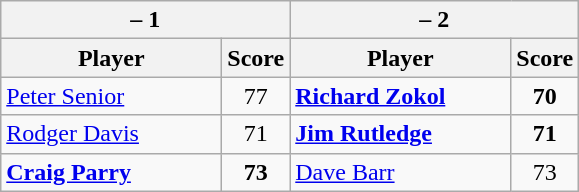<table class=wikitable>
<tr>
<th colspan=2> – 1</th>
<th colspan=2> – 2</th>
</tr>
<tr>
<th width=140>Player</th>
<th>Score</th>
<th width=140>Player</th>
<th>Score</th>
</tr>
<tr>
<td><a href='#'>Peter Senior</a></td>
<td align=center>77</td>
<td><strong><a href='#'>Richard Zokol</a></strong></td>
<td align=center><strong>70</strong></td>
</tr>
<tr>
<td><a href='#'>Rodger Davis</a></td>
<td align=center>71</td>
<td><strong><a href='#'>Jim Rutledge</a></strong></td>
<td align=center><strong>71</strong></td>
</tr>
<tr>
<td><strong><a href='#'>Craig Parry</a></strong></td>
<td align=center><strong>73</strong></td>
<td><a href='#'>Dave Barr</a></td>
<td align=center>73</td>
</tr>
</table>
